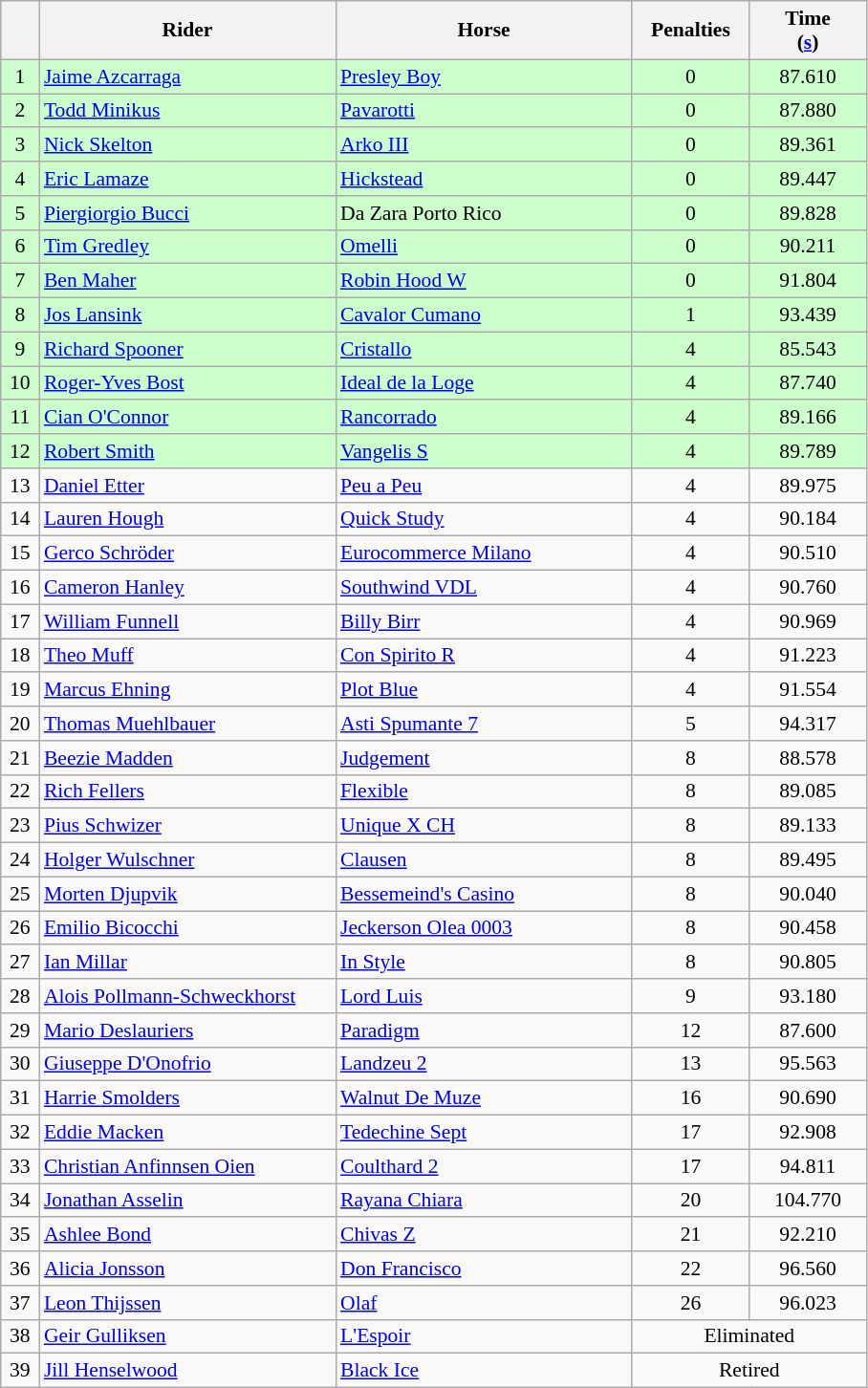<table class="wikitable" style="font-size: 90%">
<tr>
<th width=20></th>
<th width=200>Rider</th>
<th width=200>Horse</th>
<th width=75>Penalties</th>
<th width=75>Time<br>(<a href='#'>s</a>)</th>
</tr>
<tr bgcolor=ccffcc>
<td align=center>1</td>
<td> <a href='#'>Jaime Azcarraga</a></td>
<td><a href='#'>Presley Boy</a></td>
<td align=center>0</td>
<td align=center>87.610</td>
</tr>
<tr bgcolor=ccffcc>
<td align=center>2</td>
<td> <a href='#'>Todd Minikus</a></td>
<td><a href='#'>Pavarotti</a></td>
<td align=center>0</td>
<td align=center>87.880</td>
</tr>
<tr bgcolor=ccffcc>
<td align=center>3</td>
<td> <a href='#'>Nick Skelton</a></td>
<td><a href='#'>Arko III</a></td>
<td align=center>0</td>
<td align=center>89.361</td>
</tr>
<tr bgcolor=ccffcc>
<td align=center>4</td>
<td> <a href='#'>Eric Lamaze</a></td>
<td><a href='#'>Hickstead</a></td>
<td align=center>0</td>
<td align=center>89.447</td>
</tr>
<tr bgcolor=ccffcc>
<td align=center>5</td>
<td> <a href='#'>Piergiorgio Bucci</a></td>
<td>Da Zara Porto Rico</td>
<td align=center>0</td>
<td align=center>89.828</td>
</tr>
<tr bgcolor=ccffcc>
<td align=center>6</td>
<td> <a href='#'>Tim Gredley</a></td>
<td><a href='#'>Omelli</a></td>
<td align=center>0</td>
<td align=center>90.211</td>
</tr>
<tr bgcolor=ccffcc>
<td align=center>7</td>
<td> <a href='#'>Ben Maher</a></td>
<td><a href='#'>Robin Hood W</a></td>
<td align=center>0</td>
<td align=center>91.804</td>
</tr>
<tr bgcolor=ccffcc>
<td align=center>8</td>
<td> <a href='#'>Jos Lansink</a></td>
<td><a href='#'>Cavalor Cumano</a></td>
<td align=center>1</td>
<td align=center>93.439</td>
</tr>
<tr bgcolor=ccffcc>
<td align=center>9</td>
<td> <a href='#'>Richard Spooner</a></td>
<td><a href='#'>Cristallo</a></td>
<td align=center>4</td>
<td align=center>85.543</td>
</tr>
<tr bgcolor=ccffcc>
<td align=center>10</td>
<td> <a href='#'>Roger-Yves Bost</a></td>
<td><a href='#'>Ideal de la Loge</a></td>
<td align=center>4</td>
<td align=center>87.740</td>
</tr>
<tr bgcolor=ccffcc>
<td align=center>11</td>
<td> <a href='#'>Cian O'Connor</a></td>
<td><a href='#'>Rancorrado</a></td>
<td align=center>4</td>
<td align=center>89.166</td>
</tr>
<tr bgcolor=ccffcc>
<td align=center>12</td>
<td> <a href='#'>Robert Smith</a></td>
<td><a href='#'>Vangelis S</a></td>
<td align=center>4</td>
<td align=center>89.789</td>
</tr>
<tr>
<td align=center>13</td>
<td> <a href='#'>Daniel Etter</a></td>
<td><a href='#'>Peu a Peu</a></td>
<td align=center>4</td>
<td align=center>89.975</td>
</tr>
<tr>
<td align=center>14</td>
<td> <a href='#'>Lauren Hough</a></td>
<td><a href='#'>Quick Study</a></td>
<td align=center>4</td>
<td align=center>90.184</td>
</tr>
<tr>
<td align=center>15</td>
<td> <a href='#'>Gerco Schröder</a></td>
<td><a href='#'>Eurocommerce Milano</a></td>
<td align=center>4</td>
<td align=center>90.510</td>
</tr>
<tr>
<td align=center>16</td>
<td> <a href='#'>Cameron Hanley</a></td>
<td><a href='#'>Southwind VDL</a></td>
<td align=center>4</td>
<td align=center>90.760</td>
</tr>
<tr>
<td align=center>17</td>
<td> <a href='#'>William Funnell</a></td>
<td><a href='#'>Billy Birr</a></td>
<td align=center>4</td>
<td align=center>90.969</td>
</tr>
<tr>
<td align=center>18</td>
<td> <a href='#'>Theo Muff</a></td>
<td><a href='#'>Con Spirito R</a></td>
<td align=center>4</td>
<td align=center>91.223</td>
</tr>
<tr>
<td align=center>19</td>
<td> <a href='#'>Marcus Ehning</a></td>
<td><a href='#'>Plot Blue</a></td>
<td align=center>4</td>
<td align=center>91.554</td>
</tr>
<tr>
<td align=center>20</td>
<td> <a href='#'>Thomas Muehlbauer</a></td>
<td><a href='#'>Asti Spumante 7</a></td>
<td align=center>5</td>
<td align=center>94.317</td>
</tr>
<tr>
<td align=center>21</td>
<td> <a href='#'>Beezie Madden</a></td>
<td><a href='#'>Judgement</a></td>
<td align=center>8</td>
<td align=center>88.578</td>
</tr>
<tr>
<td align=center>22</td>
<td> <a href='#'>Rich Fellers</a></td>
<td><a href='#'>Flexible</a></td>
<td align=center>8</td>
<td align=center>89.085</td>
</tr>
<tr>
<td align=center>23</td>
<td> <a href='#'>Pius Schwizer</a></td>
<td><a href='#'>Unique X CH</a></td>
<td align=center>8</td>
<td align=center>89.133</td>
</tr>
<tr>
<td align=center>24</td>
<td> <a href='#'>Holger Wulschner</a></td>
<td><a href='#'>Clausen</a></td>
<td align=center>8</td>
<td align=center>89.495</td>
</tr>
<tr>
<td align=center>25</td>
<td> <a href='#'>Morten Djupvik</a></td>
<td><a href='#'>Bessemeind's Casino</a></td>
<td align=center>8</td>
<td align=center>90.040</td>
</tr>
<tr>
<td align=center>26</td>
<td> <a href='#'>Emilio Bicocchi</a></td>
<td><a href='#'>Jeckerson Olea 0003</a></td>
<td align=center>8</td>
<td align=center>90.458</td>
</tr>
<tr>
<td align=center>27</td>
<td> <a href='#'>Ian Millar</a></td>
<td><a href='#'>In Style</a></td>
<td align=center>8</td>
<td align=center>90.805</td>
</tr>
<tr>
<td align=center>28</td>
<td> <a href='#'>Alois Pollmann-Schweckhorst</a></td>
<td><a href='#'>Lord Luis</a></td>
<td align=center>9</td>
<td align=center>93.180</td>
</tr>
<tr>
<td align=center>29</td>
<td> <a href='#'>Mario Deslauriers</a></td>
<td><a href='#'>Paradigm</a></td>
<td align=center>12</td>
<td align=center>87.600</td>
</tr>
<tr>
<td align=center>30</td>
<td> <a href='#'>Giuseppe D'Onofrio</a></td>
<td><a href='#'>Landzeu 2</a></td>
<td align=center>13</td>
<td align=center>95.563</td>
</tr>
<tr>
<td align=center>31</td>
<td> <a href='#'>Harrie Smolders</a></td>
<td><a href='#'>Walnut De Muze</a></td>
<td align=center>16</td>
<td align=center>90.690</td>
</tr>
<tr>
<td align=center>32</td>
<td> <a href='#'>Eddie Macken</a></td>
<td><a href='#'>Tedechine Sept</a></td>
<td align=center>17</td>
<td align=center>92.908</td>
</tr>
<tr>
<td align=center>33</td>
<td> <a href='#'>Christian Anfinnsen Oien</a></td>
<td><a href='#'>Coulthard 2</a></td>
<td align=center>17</td>
<td align=center>94.811</td>
</tr>
<tr>
<td align=center>34</td>
<td> <a href='#'>Jonathan Asselin</a></td>
<td><a href='#'>Rayana Chiara</a></td>
<td align=center>20</td>
<td align=center>104.770</td>
</tr>
<tr>
<td align=center>35</td>
<td> <a href='#'>Ashlee Bond</a></td>
<td><a href='#'>Chivas Z</a></td>
<td align=center>21</td>
<td align=center>92.210</td>
</tr>
<tr>
<td align=center>36</td>
<td> <a href='#'>Alicia Jonsson</a></td>
<td><a href='#'>Don Francisco</a></td>
<td align=center>22</td>
<td align=center>96.560</td>
</tr>
<tr>
<td align=center>37</td>
<td> <a href='#'>Leon Thijssen</a></td>
<td><a href='#'>Olaf</a></td>
<td align=center>26</td>
<td align=center>96.023</td>
</tr>
<tr>
<td align=center>38</td>
<td> <a href='#'>Geir Gulliksen</a></td>
<td><a href='#'>L'Espoir</a></td>
<td colspan=2 align=center>Eliminated</td>
</tr>
<tr>
<td align=center>39</td>
<td> <a href='#'>Jill Henselwood</a></td>
<td><a href='#'>Black Ice</a></td>
<td colspan=2 align=center>Retired</td>
</tr>
</table>
